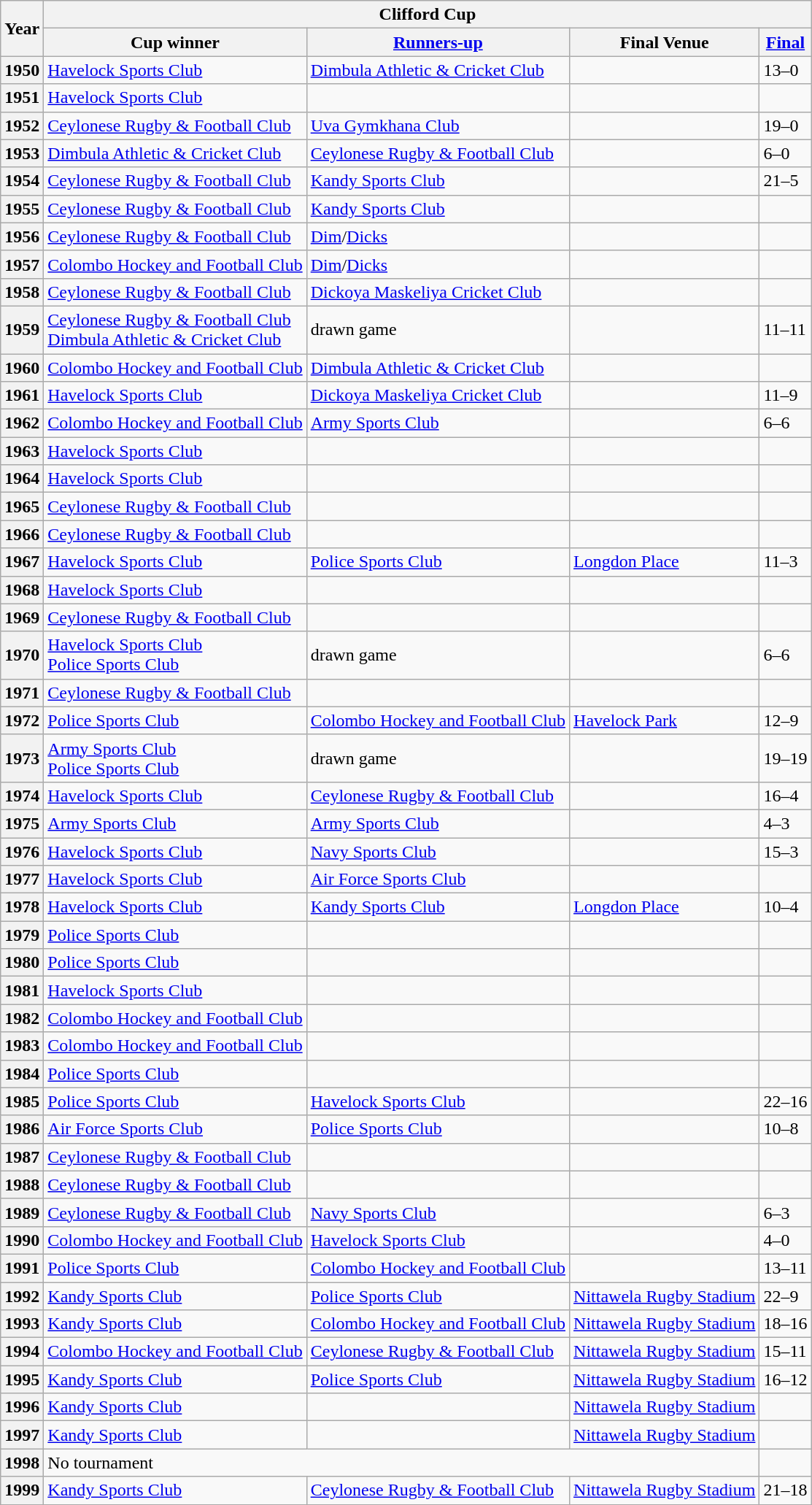<table class=wikitable>
<tr>
<th rowspan=2>Year</th>
<th colspan=5>Clifford Cup</th>
</tr>
<tr>
<th colspan=2 align=center>Cup winner</th>
<th><a href='#'>Runners-up</a></th>
<th>Final Venue</th>
<th><a href='#'>Final</a></th>
</tr>
<tr>
<th>1950</th>
<td colspan=2><a href='#'>Havelock Sports Club</a></td>
<td><a href='#'>Dimbula Athletic & Cricket Club</a></td>
<td></td>
<td>13–0</td>
</tr>
<tr>
<th>1951</th>
<td colspan=2><a href='#'>Havelock Sports Club</a></td>
<td></td>
<td></td>
<td></td>
</tr>
<tr>
<th>1952</th>
<td colspan=2><a href='#'>Ceylonese Rugby & Football Club</a></td>
<td><a href='#'>Uva Gymkhana Club</a></td>
<td></td>
<td>19–0</td>
</tr>
<tr>
<th>1953</th>
<td colspan=2><a href='#'>Dimbula Athletic & Cricket Club</a></td>
<td><a href='#'>Ceylonese Rugby & Football Club</a></td>
<td></td>
<td>6–0</td>
</tr>
<tr>
<th>1954</th>
<td colspan=2><a href='#'>Ceylonese Rugby & Football Club</a></td>
<td><a href='#'>Kandy Sports Club</a></td>
<td></td>
<td>21–5</td>
</tr>
<tr>
<th>1955</th>
<td colspan=2><a href='#'>Ceylonese Rugby & Football Club</a></td>
<td><a href='#'>Kandy Sports Club</a></td>
<td></td>
<td></td>
</tr>
<tr>
<th>1956</th>
<td colspan=2><a href='#'>Ceylonese Rugby & Football Club</a></td>
<td><a href='#'>Dim</a>/<a href='#'>Dicks</a></td>
<td></td>
<td></td>
</tr>
<tr>
<th>1957</th>
<td colspan=2><a href='#'>Colombo Hockey and Football Club</a></td>
<td><a href='#'>Dim</a>/<a href='#'>Dicks</a></td>
<td></td>
<td></td>
</tr>
<tr>
<th>1958</th>
<td colspan=2><a href='#'>Ceylonese Rugby & Football Club</a></td>
<td><a href='#'>Dickoya Maskeliya Cricket Club</a></td>
<td></td>
<td></td>
</tr>
<tr>
<th>1959</th>
<td colspan=2><a href='#'>Ceylonese Rugby & Football Club</a><br><a href='#'>Dimbula Athletic & Cricket Club</a></td>
<td>drawn game</td>
<td></td>
<td>11–11</td>
</tr>
<tr>
<th>1960</th>
<td colspan=2><a href='#'>Colombo Hockey and Football Club</a></td>
<td><a href='#'>Dimbula Athletic & Cricket Club</a></td>
<td></td>
<td></td>
</tr>
<tr>
<th>1961</th>
<td colspan=2><a href='#'>Havelock Sports Club</a></td>
<td><a href='#'>Dickoya Maskeliya Cricket Club</a></td>
<td></td>
<td>11–9</td>
</tr>
<tr>
<th>1962</th>
<td colspan=2><a href='#'>Colombo Hockey and Football Club</a></td>
<td><a href='#'>Army Sports Club</a></td>
<td></td>
<td>6–6 </td>
</tr>
<tr>
<th>1963</th>
<td colspan=2><a href='#'>Havelock Sports Club</a></td>
<td></td>
<td></td>
<td></td>
</tr>
<tr>
<th>1964</th>
<td colspan=2><a href='#'>Havelock Sports Club</a></td>
<td></td>
<td></td>
<td></td>
</tr>
<tr>
<th>1965</th>
<td colspan=2><a href='#'>Ceylonese Rugby & Football Club</a></td>
<td></td>
<td></td>
<td></td>
</tr>
<tr>
<th>1966</th>
<td colspan=2><a href='#'>Ceylonese Rugby & Football Club</a></td>
<td></td>
<td></td>
<td></td>
</tr>
<tr>
<th>1967</th>
<td colspan=2><a href='#'>Havelock Sports Club</a></td>
<td><a href='#'>Police Sports Club</a></td>
<td><a href='#'>Longdon Place</a></td>
<td>11–3</td>
</tr>
<tr>
<th>1968</th>
<td colspan=2><a href='#'>Havelock Sports Club</a></td>
<td></td>
<td></td>
<td></td>
</tr>
<tr>
<th>1969</th>
<td colspan=2><a href='#'>Ceylonese Rugby & Football Club</a></td>
<td></td>
<td></td>
<td></td>
</tr>
<tr>
<th>1970</th>
<td colspan=2><a href='#'>Havelock Sports Club</a><br><a href='#'>Police Sports Club</a></td>
<td>drawn game</td>
<td></td>
<td>6–6</td>
</tr>
<tr>
<th>1971</th>
<td colspan=2><a href='#'>Ceylonese Rugby & Football Club</a></td>
<td></td>
<td></td>
<td></td>
</tr>
<tr>
<th>1972</th>
<td colspan=2><a href='#'>Police Sports Club</a></td>
<td><a href='#'>Colombo Hockey and Football Club</a></td>
<td><a href='#'>Havelock Park</a></td>
<td>12–9</td>
</tr>
<tr>
<th>1973</th>
<td colspan=2><a href='#'>Army Sports Club</a><br><a href='#'>Police Sports Club</a></td>
<td>drawn game</td>
<td></td>
<td>19–19</td>
</tr>
<tr>
<th>1974</th>
<td colspan=2><a href='#'>Havelock Sports Club</a></td>
<td><a href='#'>Ceylonese Rugby & Football Club</a></td>
<td></td>
<td>16–4</td>
</tr>
<tr>
<th>1975</th>
<td colspan=2><a href='#'>Army Sports Club</a></td>
<td><a href='#'>Army Sports Club</a></td>
<td></td>
<td>4–3</td>
</tr>
<tr>
<th>1976</th>
<td colspan=2><a href='#'>Havelock Sports Club</a></td>
<td><a href='#'>Navy Sports Club</a></td>
<td></td>
<td>15–3</td>
</tr>
<tr>
<th>1977</th>
<td colspan=2><a href='#'>Havelock Sports Club</a></td>
<td><a href='#'>Air Force Sports Club</a></td>
<td></td>
<td></td>
</tr>
<tr>
<th>1978</th>
<td colspan=2><a href='#'>Havelock Sports Club</a></td>
<td><a href='#'>Kandy Sports Club</a></td>
<td><a href='#'>Longdon Place</a></td>
<td>10–4</td>
</tr>
<tr>
<th>1979</th>
<td colspan=2><a href='#'>Police Sports Club</a></td>
<td></td>
<td></td>
<td></td>
</tr>
<tr>
<th>1980</th>
<td colspan=2><a href='#'>Police Sports Club</a></td>
<td></td>
<td></td>
<td></td>
</tr>
<tr>
<th>1981</th>
<td colspan=2><a href='#'>Havelock Sports Club</a></td>
<td></td>
<td></td>
<td></td>
</tr>
<tr>
<th>1982</th>
<td colspan=2><a href='#'>Colombo Hockey and Football Club</a></td>
<td></td>
<td></td>
<td></td>
</tr>
<tr>
<th>1983</th>
<td colspan=2><a href='#'>Colombo Hockey and Football Club</a></td>
<td></td>
<td></td>
<td></td>
</tr>
<tr>
<th>1984</th>
<td colspan=2><a href='#'>Police Sports Club</a></td>
<td></td>
<td></td>
<td></td>
</tr>
<tr>
<th>1985</th>
<td colspan=2><a href='#'>Police Sports Club</a></td>
<td><a href='#'>Havelock Sports Club</a></td>
<td></td>
<td>22–16</td>
</tr>
<tr>
<th>1986</th>
<td colspan=2><a href='#'>Air Force Sports Club</a></td>
<td><a href='#'>Police Sports Club</a></td>
<td></td>
<td>10–8</td>
</tr>
<tr>
<th>1987</th>
<td colspan=2><a href='#'>Ceylonese Rugby & Football Club</a></td>
<td></td>
<td></td>
<td></td>
</tr>
<tr>
<th>1988</th>
<td colspan=2><a href='#'>Ceylonese Rugby & Football Club</a></td>
<td></td>
<td></td>
<td></td>
</tr>
<tr>
<th>1989</th>
<td colspan=2><a href='#'>Ceylonese Rugby & Football Club</a></td>
<td><a href='#'>Navy Sports Club</a></td>
<td></td>
<td>6–3</td>
</tr>
<tr>
<th>1990</th>
<td colspan=2><a href='#'>Colombo Hockey and Football Club</a></td>
<td><a href='#'>Havelock Sports Club</a></td>
<td></td>
<td>4–0</td>
</tr>
<tr>
<th>1991</th>
<td colspan=2><a href='#'>Police Sports Club</a></td>
<td><a href='#'>Colombo Hockey and Football Club</a></td>
<td></td>
<td>13–11</td>
</tr>
<tr>
<th>1992</th>
<td colspan=2><a href='#'>Kandy Sports Club</a></td>
<td><a href='#'>Police Sports Club</a></td>
<td><a href='#'>Nittawela Rugby Stadium</a></td>
<td>22–9</td>
</tr>
<tr>
<th>1993</th>
<td colspan=2><a href='#'>Kandy Sports Club</a></td>
<td><a href='#'>Colombo Hockey and Football Club</a></td>
<td><a href='#'>Nittawela Rugby Stadium</a></td>
<td>18–16</td>
</tr>
<tr>
<th>1994</th>
<td colspan=2><a href='#'>Colombo Hockey and Football Club</a></td>
<td><a href='#'>Ceylonese Rugby & Football Club</a></td>
<td><a href='#'>Nittawela Rugby Stadium</a></td>
<td>15–11</td>
</tr>
<tr>
<th>1995</th>
<td colspan=2><a href='#'>Kandy Sports Club</a></td>
<td><a href='#'>Police Sports Club</a></td>
<td><a href='#'>Nittawela Rugby Stadium</a></td>
<td>16–12</td>
</tr>
<tr>
<th>1996</th>
<td colspan=2><a href='#'>Kandy Sports Club</a></td>
<td></td>
<td><a href='#'>Nittawela Rugby Stadium</a></td>
<td></td>
</tr>
<tr>
<th>1997</th>
<td colspan=2><a href='#'>Kandy Sports Club</a></td>
<td></td>
<td><a href='#'>Nittawela Rugby Stadium</a></td>
<td></td>
</tr>
<tr>
<th>1998</th>
<td colspan=4>No tournament</td>
<td></td>
</tr>
<tr>
<th>1999</th>
<td colspan=2><a href='#'>Kandy Sports Club</a></td>
<td><a href='#'>Ceylonese Rugby & Football Club</a></td>
<td><a href='#'>Nittawela Rugby Stadium</a></td>
<td>21–18</td>
</tr>
<tr>
</tr>
</table>
